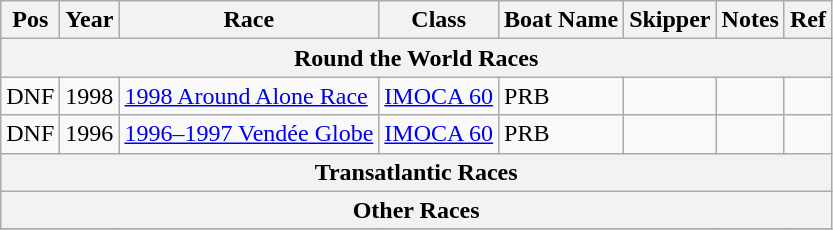<table class="wikitable sortable">
<tr>
<th>Pos</th>
<th>Year</th>
<th>Race</th>
<th>Class</th>
<th>Boat Name</th>
<th>Skipper</th>
<th>Notes</th>
<th>Ref</th>
</tr>
<tr>
<th colspan = 8><strong>Round the World Races</strong></th>
</tr>
<tr>
<td>DNF</td>
<td>1998</td>
<td><a href='#'>1998 Around Alone Race</a></td>
<td><a href='#'>IMOCA 60</a></td>
<td>PRB</td>
<td></td>
<td></td>
<td></td>
</tr>
<tr>
<td>DNF</td>
<td>1996</td>
<td><a href='#'>1996–1997 Vendée Globe</a></td>
<td><a href='#'>IMOCA 60</a></td>
<td>PRB</td>
<td></td>
<td></td>
<td></td>
</tr>
<tr>
<th colspan = 8><strong>Transatlantic Races</strong></th>
</tr>
<tr>
<th colspan = 8><strong>Other Races</strong></th>
</tr>
<tr>
</tr>
</table>
